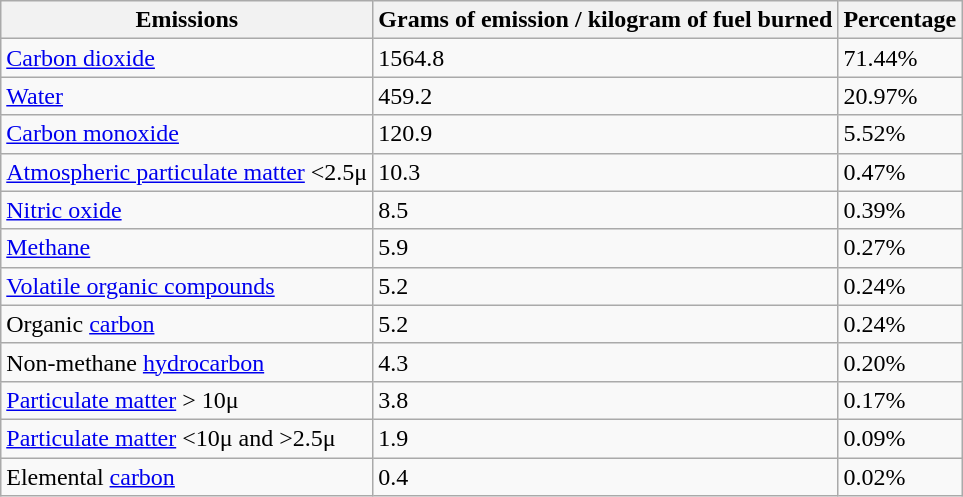<table class="wikitable sortable">
<tr>
<th>Emissions</th>
<th>Grams of emission / kilogram of fuel burned</th>
<th>Percentage</th>
</tr>
<tr>
<td><a href='#'>Carbon dioxide</a></td>
<td>1564.8</td>
<td>71.44%</td>
</tr>
<tr>
<td><a href='#'>Water</a></td>
<td>459.2</td>
<td>20.97%</td>
</tr>
<tr>
<td><a href='#'>Carbon monoxide</a></td>
<td>120.9</td>
<td>5.52%</td>
</tr>
<tr>
<td><a href='#'>Atmospheric particulate matter</a> <2.5μ</td>
<td>10.3</td>
<td>0.47%</td>
</tr>
<tr>
<td><a href='#'>Nitric oxide</a></td>
<td>8.5</td>
<td>0.39%</td>
</tr>
<tr>
<td><a href='#'>Methane</a></td>
<td>5.9</td>
<td>0.27%</td>
</tr>
<tr>
<td><a href='#'>Volatile organic compounds</a></td>
<td>5.2</td>
<td>0.24%</td>
</tr>
<tr>
<td>Organic <a href='#'>carbon</a></td>
<td>5.2</td>
<td>0.24%</td>
</tr>
<tr>
<td>Non-methane <a href='#'>hydrocarbon</a></td>
<td>4.3</td>
<td>0.20%</td>
</tr>
<tr>
<td><a href='#'>Particulate matter</a> > 10μ</td>
<td>3.8</td>
<td>0.17%</td>
</tr>
<tr>
<td><a href='#'>Particulate matter</a> <10μ and >2.5μ</td>
<td>1.9</td>
<td>0.09%</td>
</tr>
<tr>
<td>Elemental <a href='#'>carbon</a></td>
<td>0.4</td>
<td>0.02%</td>
</tr>
</table>
